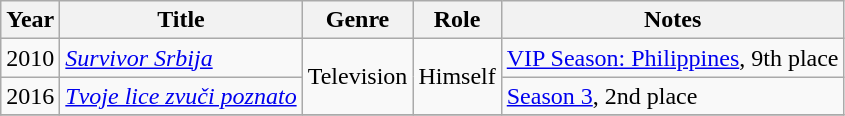<table class="wikitable">
<tr>
<th>Year</th>
<th>Title</th>
<th>Genre</th>
<th>Role</th>
<th>Notes</th>
</tr>
<tr>
<td>2010</td>
<td><em><a href='#'>Survivor Srbija</a></em></td>
<td rowspan="2">Television</td>
<td rowspan="2">Himself</td>
<td><a href='#'>VIP Season: Philippines</a>, 9th place</td>
</tr>
<tr>
<td>2016</td>
<td><em><a href='#'>Tvoje lice zvuči poznato</a></em></td>
<td><a href='#'>Season 3</a>, 2nd place</td>
</tr>
<tr>
</tr>
</table>
